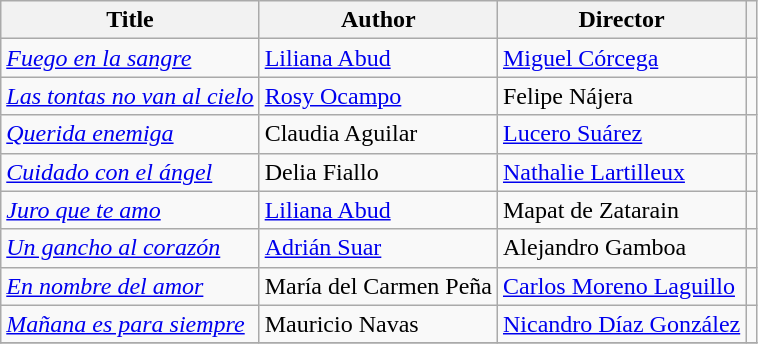<table class="wikitable sortable">
<tr>
<th>Title</th>
<th>Author</th>
<th>Director</th>
<th></th>
</tr>
<tr>
<td><em><a href='#'>Fuego en la sangre</a></em></td>
<td><a href='#'>Liliana Abud</a></td>
<td><a href='#'>Miguel Córcega</a></td>
<td></td>
</tr>
<tr>
<td><em><a href='#'>Las tontas no van al cielo</a></em></td>
<td><a href='#'>Rosy Ocampo</a></td>
<td>Felipe Nájera</td>
<td></td>
</tr>
<tr>
<td><em><a href='#'>Querida enemiga</a></em></td>
<td>Claudia Aguilar</td>
<td><a href='#'>Lucero Suárez</a></td>
<td></td>
</tr>
<tr>
<td><em><a href='#'>Cuidado con el ángel</a></em></td>
<td>Delia Fiallo</td>
<td><a href='#'>Nathalie Lartilleux</a></td>
<td></td>
</tr>
<tr>
<td><em><a href='#'>Juro que te amo</a></em></td>
<td><a href='#'>Liliana Abud</a></td>
<td>Mapat de Zatarain</td>
<td></td>
</tr>
<tr>
<td><em><a href='#'>Un gancho al corazón</a></em></td>
<td><a href='#'>Adrián Suar</a></td>
<td>Alejandro Gamboa</td>
<td></td>
</tr>
<tr>
<td><em><a href='#'>En nombre del amor</a></em></td>
<td>María del Carmen Peña</td>
<td><a href='#'>Carlos Moreno Laguillo</a></td>
<td></td>
</tr>
<tr>
<td><em><a href='#'>Mañana es para siempre</a></em></td>
<td>Mauricio Navas</td>
<td><a href='#'>Nicandro Díaz González</a></td>
<td></td>
</tr>
<tr>
</tr>
</table>
